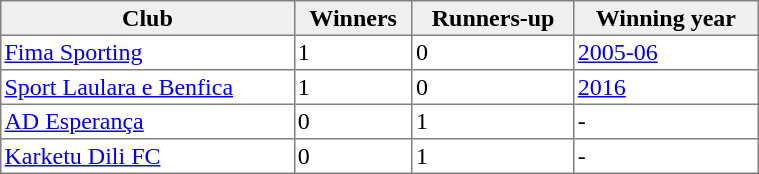<table class="toccolours" border="1" cellpadding="2" style="border-collapse: collapse; text-align: left; width: 40%;">
<tr style="background:#efefef; text-align: center">
<th>Club</th>
<th>Winners</th>
<th>Runners-up</th>
<th>Winning year</th>
</tr>
<tr>
<td><a href='#'>Fima Sporting</a></td>
<td>1</td>
<td>0</td>
<td><a href='#'>2005-06</a></td>
</tr>
<tr>
<td><a href='#'>Sport Laulara e Benfica</a></td>
<td>1</td>
<td>0</td>
<td><a href='#'>2016</a></td>
</tr>
<tr>
<td><a href='#'>AD Esperança</a></td>
<td>0</td>
<td>1</td>
<td>-</td>
</tr>
<tr>
<td><a href='#'>Karketu Dili FC</a></td>
<td>0</td>
<td>1</td>
<td>-</td>
</tr>
</table>
